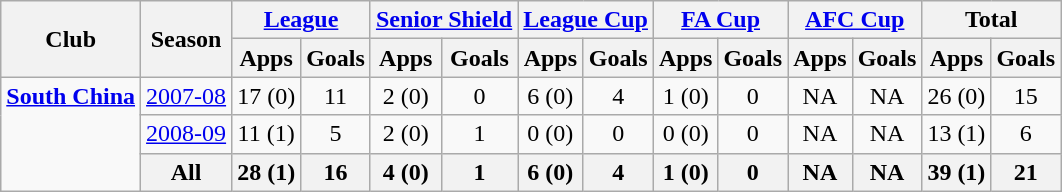<table class="wikitable" style="text-align: center;">
<tr>
<th rowspan="2">Club</th>
<th rowspan="2">Season</th>
<th colspan="2"><a href='#'>League</a></th>
<th colspan="2"><a href='#'>Senior Shield</a></th>
<th colspan="2"><a href='#'>League Cup</a></th>
<th colspan="2"><a href='#'>FA Cup</a></th>
<th colspan="2"><a href='#'>AFC Cup</a></th>
<th colspan="2">Total</th>
</tr>
<tr>
<th>Apps</th>
<th>Goals</th>
<th>Apps</th>
<th>Goals</th>
<th>Apps</th>
<th>Goals</th>
<th>Apps</th>
<th>Goals</th>
<th>Apps</th>
<th>Goals</th>
<th>Apps</th>
<th>Goals</th>
</tr>
<tr>
<td rowspan="6" valign="top"><strong><a href='#'>South China</a></strong></td>
<td><a href='#'>2007-08</a></td>
<td>17 (0)</td>
<td>11</td>
<td>2 (0)</td>
<td>0</td>
<td>6 (0)</td>
<td>4</td>
<td>1 (0)</td>
<td>0</td>
<td>NA</td>
<td>NA</td>
<td>26 (0)</td>
<td>15</td>
</tr>
<tr>
<td><a href='#'>2008-09</a></td>
<td>11 (1)</td>
<td>5</td>
<td>2 (0)</td>
<td>1</td>
<td>0 (0)</td>
<td>0</td>
<td>0 (0)</td>
<td>0</td>
<td>NA</td>
<td>NA</td>
<td>13 (1)</td>
<td>6</td>
</tr>
<tr>
<th>All</th>
<th>28 (1)</th>
<th>16</th>
<th>4 (0)</th>
<th>1</th>
<th>6 (0)</th>
<th>4</th>
<th>1 (0)</th>
<th>0</th>
<th>NA</th>
<th>NA</th>
<th>39 (1)</th>
<th>21</th>
</tr>
</table>
